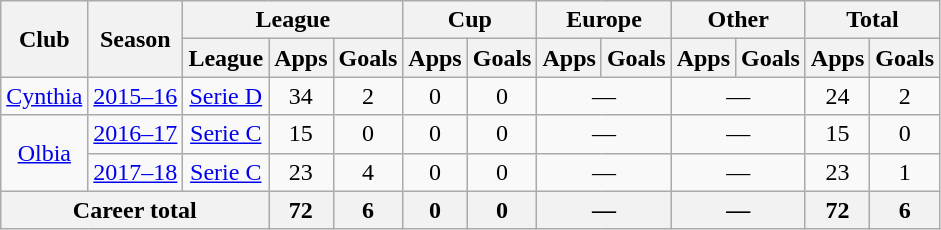<table class="wikitable" style="text-align: center;">
<tr>
<th rowspan="2">Club</th>
<th rowspan="2">Season</th>
<th colspan="3">League</th>
<th colspan="2">Cup</th>
<th colspan="2">Europe</th>
<th colspan="2">Other</th>
<th colspan="2">Total</th>
</tr>
<tr>
<th>League</th>
<th>Apps</th>
<th>Goals</th>
<th>Apps</th>
<th>Goals</th>
<th>Apps</th>
<th>Goals</th>
<th>Apps</th>
<th>Goals</th>
<th>Apps</th>
<th>Goals</th>
</tr>
<tr>
<td><a href='#'>Cynthia</a></td>
<td><a href='#'>2015–16</a></td>
<td><a href='#'>Serie D</a></td>
<td>34</td>
<td>2</td>
<td>0</td>
<td>0</td>
<td colspan="2">—</td>
<td colspan="2">—</td>
<td>24</td>
<td>2</td>
</tr>
<tr>
<td rowspan="2"><a href='#'>Olbia</a></td>
<td><a href='#'>2016–17</a></td>
<td><a href='#'>Serie C</a></td>
<td>15</td>
<td>0</td>
<td>0</td>
<td>0</td>
<td colspan="2">—</td>
<td colspan="2">—</td>
<td>15</td>
<td>0</td>
</tr>
<tr>
<td><a href='#'>2017–18</a></td>
<td><a href='#'>Serie C</a></td>
<td>23</td>
<td>4</td>
<td>0</td>
<td>0</td>
<td colspan="2">—</td>
<td colspan="2">—</td>
<td>23</td>
<td>1</td>
</tr>
<tr>
<th colspan="3">Career total</th>
<th>72</th>
<th>6</th>
<th>0</th>
<th>0</th>
<th colspan="2">—</th>
<th colspan="2">—</th>
<th>72</th>
<th>6</th>
</tr>
</table>
